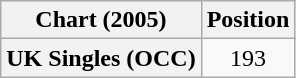<table class="wikitable plainrowheaders" style="text-align:center">
<tr>
<th>Chart (2005)</th>
<th>Position</th>
</tr>
<tr>
<th scope="row">UK Singles (OCC)</th>
<td>193</td>
</tr>
</table>
